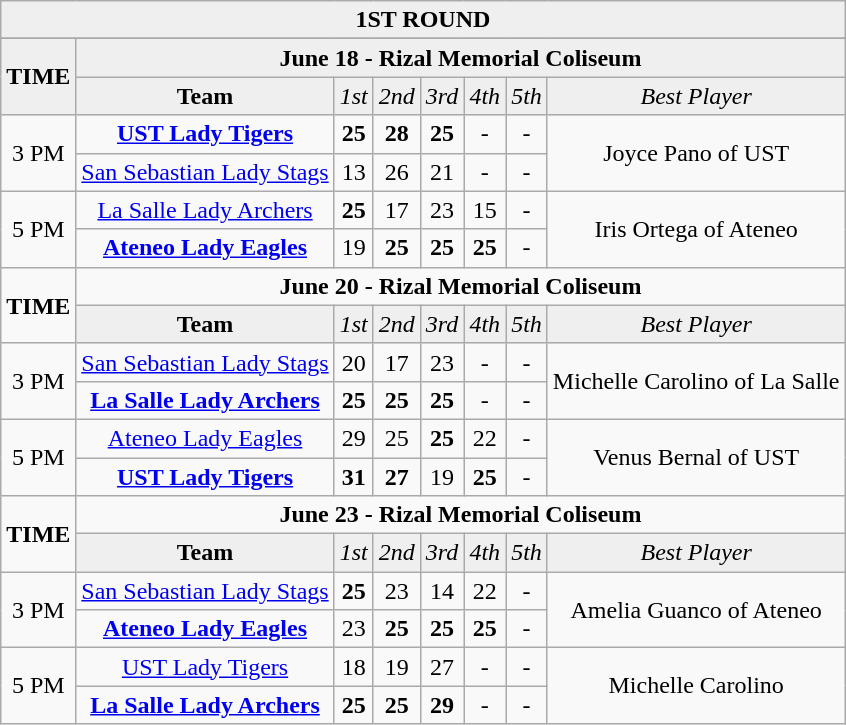<table class="wikitable" style="text-align: center">
<tr bgcolor="#efefef">
<td colspan=8><strong>1ST ROUND</strong></td>
</tr>
<tr bgcolor="#efefef">
</tr>
<tr>
</tr>
<tr bgcolor="#efefef">
<td rowspan=2><strong>TIME</strong></td>
<td colspan=7><strong>June 18 - Rizal Memorial Coliseum</strong></td>
</tr>
<tr bgcolor="#efefef">
<td><strong>Team</strong></td>
<td><em>1st</em></td>
<td><em>2nd</em></td>
<td><em>3rd</em></td>
<td><em>4th</em></td>
<td><em>5th</em></td>
<td><em>Best Player</em></td>
</tr>
<tr>
<td rowspan=2>3 PM</td>
<td><strong><a href='#'>UST Lady Tigers</a></strong></td>
<td><strong>25</strong></td>
<td><strong>28</strong></td>
<td><strong>25</strong></td>
<td>-</td>
<td>-</td>
<td rowspan=2>Joyce Pano of UST</td>
</tr>
<tr>
<td><a href='#'>San Sebastian Lady Stags</a></td>
<td>13</td>
<td>26</td>
<td>21</td>
<td>-</td>
<td>-</td>
</tr>
<tr>
<td rowspan=2>5 PM</td>
<td><a href='#'>La Salle Lady Archers</a></td>
<td><strong>25</strong></td>
<td>17</td>
<td>23</td>
<td>15</td>
<td>-</td>
<td rowspan=2>Iris Ortega of Ateneo</td>
</tr>
<tr>
<td><strong><a href='#'>Ateneo Lady Eagles</a></strong></td>
<td>19</td>
<td><strong>25</strong></td>
<td><strong>25</strong></td>
<td><strong>25</strong></td>
<td>-</td>
</tr>
<tr>
<td rowspan=2><strong>TIME</strong></td>
<td colspan=7><strong>June 20 - Rizal Memorial Coliseum</strong></td>
</tr>
<tr bgcolor="#efefef">
<td><strong>Team</strong></td>
<td><em>1st</em></td>
<td><em>2nd</em></td>
<td><em>3rd</em></td>
<td><em>4th</em></td>
<td><em>5th</em></td>
<td><em>Best Player</em></td>
</tr>
<tr>
<td rowspan=2>3 PM</td>
<td><a href='#'>San Sebastian Lady Stags</a></td>
<td>20</td>
<td>17</td>
<td>23</td>
<td>-</td>
<td>-</td>
<td rowspan=2>Michelle Carolino of La Salle</td>
</tr>
<tr>
<td><strong><a href='#'>La Salle Lady Archers</a></strong></td>
<td><strong>25</strong></td>
<td><strong>25</strong></td>
<td><strong>25</strong></td>
<td>-</td>
<td>-</td>
</tr>
<tr>
<td rowspan=2>5 PM</td>
<td><a href='#'>Ateneo Lady Eagles</a></td>
<td>29</td>
<td>25</td>
<td><strong>25</strong></td>
<td>22</td>
<td>-</td>
<td rowspan=2>Venus Bernal of UST</td>
</tr>
<tr>
<td><strong><a href='#'>UST Lady Tigers</a></strong></td>
<td><strong>31</strong></td>
<td><strong>27</strong></td>
<td>19</td>
<td><strong>25</strong></td>
<td>-</td>
</tr>
<tr>
<td rowspan=2><strong>TIME</strong></td>
<td colspan=7><strong>June 23 - Rizal Memorial Coliseum</strong></td>
</tr>
<tr bgcolor="#efefef">
<td><strong>Team</strong></td>
<td><em>1st</em></td>
<td><em>2nd</em></td>
<td><em>3rd</em></td>
<td><em>4th</em></td>
<td><em>5th</em></td>
<td><em>Best Player</em></td>
</tr>
<tr>
<td rowspan=2>3 PM</td>
<td><a href='#'>San Sebastian Lady Stags</a></td>
<td><strong>25</strong></td>
<td>23</td>
<td>14</td>
<td>22</td>
<td>-</td>
<td rowspan=2>Amelia Guanco of Ateneo</td>
</tr>
<tr>
<td><strong><a href='#'>Ateneo Lady Eagles</a></strong></td>
<td>23</td>
<td><strong>25</strong></td>
<td><strong>25</strong></td>
<td><strong>25</strong></td>
<td>-</td>
</tr>
<tr>
<td rowspan=2>5 PM</td>
<td><a href='#'>UST Lady Tigers</a></td>
<td>18</td>
<td>19</td>
<td>27</td>
<td>-</td>
<td>-</td>
<td rowspan=2>Michelle Carolino</td>
</tr>
<tr>
<td><strong><a href='#'>La Salle Lady Archers</a></strong></td>
<td><strong>25</strong></td>
<td><strong>25</strong></td>
<td><strong>29</strong></td>
<td>-</td>
<td>-</td>
</tr>
</table>
